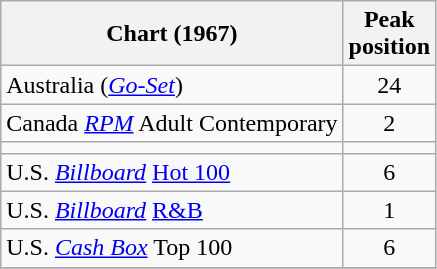<table class="wikitable sortable">
<tr>
<th>Chart (1967)</th>
<th>Peak<br>position</th>
</tr>
<tr>
<td>Australia (<em><a href='#'>Go-Set</a></em>)</td>
<td style="text-align:center;">24</td>
</tr>
<tr>
<td>Canada <em><a href='#'>RPM</a></em> Adult Contemporary</td>
<td style="text-align:center;">2</td>
</tr>
<tr>
<td></td>
</tr>
<tr>
<td>U.S. <em><a href='#'>Billboard</a></em> <a href='#'>Hot 100</a></td>
<td style="text-align:center;">6</td>
</tr>
<tr>
<td>U.S. <em><a href='#'>Billboard</a></em> <a href='#'>R&B</a></td>
<td style="text-align:center;">1</td>
</tr>
<tr>
<td>U.S. <a href='#'><em>Cash Box</em></a> Top 100</td>
<td align="center">6</td>
</tr>
<tr>
</tr>
</table>
